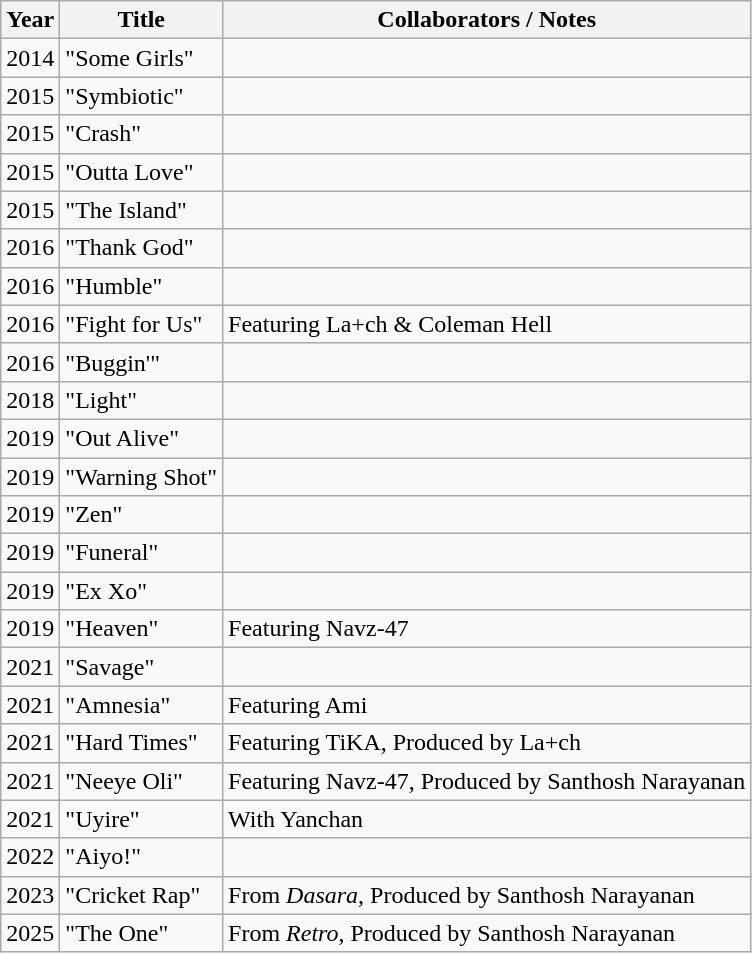<table class="wikitable sortable">
<tr>
<th>Year</th>
<th>Title</th>
<th>Collaborators / Notes</th>
</tr>
<tr>
<td>2014</td>
<td>"Some Girls"</td>
<td></td>
</tr>
<tr>
<td>2015</td>
<td>"Symbiotic"</td>
<td></td>
</tr>
<tr>
<td>2015</td>
<td>"Crash"</td>
<td></td>
</tr>
<tr>
<td>2015</td>
<td>"Outta Love"</td>
<td></td>
</tr>
<tr>
<td>2015</td>
<td>"The Island"</td>
<td></td>
</tr>
<tr>
<td>2016</td>
<td>"Thank God"</td>
<td></td>
</tr>
<tr>
<td>2016</td>
<td>"Humble"</td>
<td></td>
</tr>
<tr>
<td>2016</td>
<td>"Fight for Us"</td>
<td>Featuring La+ch & Coleman Hell</td>
</tr>
<tr>
<td>2016</td>
<td>"Buggin'"</td>
<td></td>
</tr>
<tr>
<td>2018</td>
<td>"Light"</td>
<td></td>
</tr>
<tr>
<td>2019</td>
<td>"Out Alive"</td>
<td></td>
</tr>
<tr>
<td>2019</td>
<td>"Warning Shot"</td>
<td></td>
</tr>
<tr>
<td>2019</td>
<td>"Zen"</td>
<td></td>
</tr>
<tr>
<td>2019</td>
<td>"Funeral"</td>
<td></td>
</tr>
<tr>
<td>2019</td>
<td>"Ex Xo"</td>
<td></td>
</tr>
<tr>
<td>2019</td>
<td>"Heaven"</td>
<td>Featuring Navz-47</td>
</tr>
<tr>
<td>2021</td>
<td>"Savage"</td>
<td></td>
</tr>
<tr>
<td>2021</td>
<td>"Amnesia"</td>
<td>Featuring Ami</td>
</tr>
<tr>
<td>2021</td>
<td>"Hard Times"</td>
<td>Featuring TiKA, Produced by La+ch</td>
</tr>
<tr>
<td>2021</td>
<td>"Neeye Oli"</td>
<td>Featuring Navz-47, Produced by Santhosh Narayanan</td>
</tr>
<tr>
<td>2021</td>
<td>"Uyire"</td>
<td>With Yanchan</td>
</tr>
<tr>
<td>2022</td>
<td>"Aiyo!"</td>
<td></td>
</tr>
<tr>
<td>2023</td>
<td>"Cricket Rap"</td>
<td>From <em>Dasara</em>, Produced by Santhosh Narayanan</td>
</tr>
<tr>
<td>2025</td>
<td>"The One"</td>
<td>From <em>Retro</em>, Produced by Santhosh Narayanan</td>
</tr>
</table>
